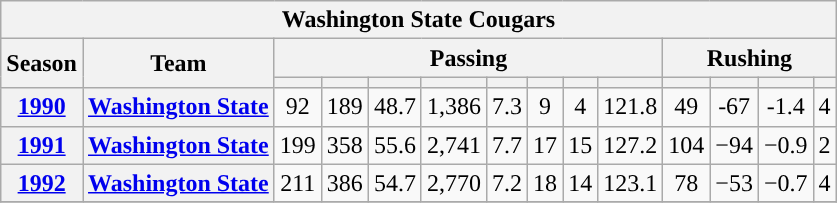<table class="wikitable" style="text-align:center;">
<tr>
<th colspan="16">Washington State Cougars</th>
</tr>
<tr>
<th rowspan="2">Season</th>
<th rowspan="2">Team</th>
<th colspan="8">Passing</th>
<th colspan="4">Rushing</th>
</tr>
<tr>
<th></th>
<th></th>
<th></th>
<th></th>
<th></th>
<th></th>
<th></th>
<th></th>
<th></th>
<th></th>
<th></th>
<th></th>
</tr>
<tr>
<th><a href='#'>1990</a></th>
<th><a href='#'>Washington State</a></th>
<td>92</td>
<td>189</td>
<td>48.7</td>
<td>1,386</td>
<td>7.3</td>
<td>9</td>
<td>4</td>
<td>121.8</td>
<td>49</td>
<td>-67</td>
<td>-1.4</td>
<td>4</td>
</tr>
<tr>
<th><a href='#'>1991</a></th>
<th><a href='#'>Washington State</a></th>
<td>199</td>
<td>358</td>
<td>55.6</td>
<td>2,741</td>
<td>7.7</td>
<td>17</td>
<td>15</td>
<td>127.2</td>
<td>104</td>
<td>−94</td>
<td>−0.9</td>
<td>2</td>
</tr>
<tr>
<th><a href='#'>1992</a></th>
<th><a href='#'>Washington State</a></th>
<td>211</td>
<td>386</td>
<td>54.7</td>
<td>2,770</td>
<td>7.2</td>
<td>18</td>
<td>14</td>
<td>123.1</td>
<td>78</td>
<td>−53</td>
<td>−0.7</td>
<td>4</td>
</tr>
<tr>
</tr>
</table>
